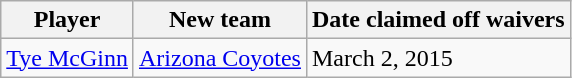<table class="wikitable">
<tr>
<th>Player</th>
<th>New team</th>
<th>Date claimed off waivers</th>
</tr>
<tr>
<td><a href='#'>Tye McGinn</a></td>
<td><a href='#'>Arizona Coyotes</a></td>
<td>March 2, 2015</td>
</tr>
</table>
